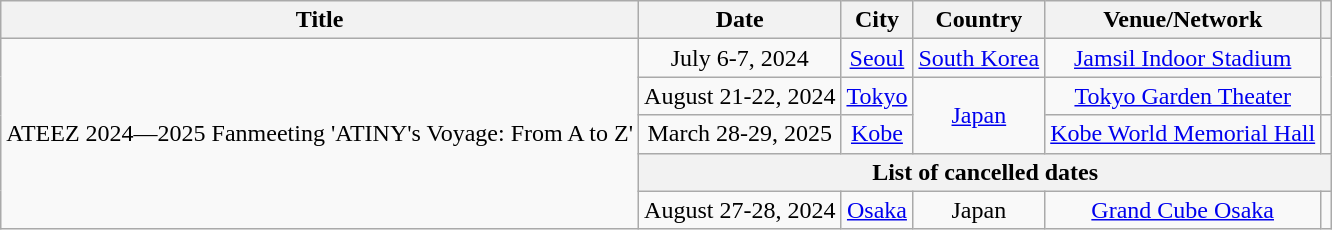<table class="wikitable" style="text-align:center">
<tr>
<th>Title</th>
<th>Date</th>
<th>City</th>
<th>Country</th>
<th>Venue/Network</th>
<th></th>
</tr>
<tr>
<td rowspan="5">ATEEZ 2024—2025 Fanmeeting 'ATINY's Voyage: From A to Z'</td>
<td>July 6-7, 2024</td>
<td><a href='#'>Seoul</a></td>
<td><a href='#'>South Korea</a></td>
<td><a href='#'>Jamsil Indoor Stadium</a></td>
<td rowspan="2"></td>
</tr>
<tr>
<td>August 21-22, 2024</td>
<td><a href='#'>Tokyo</a></td>
<td rowspan= "2"><a href='#'>Japan</a></td>
<td><a href='#'>Tokyo Garden Theater</a></td>
</tr>
<tr>
<td>March 28-29, 2025</td>
<td><a href='#'>Kobe</a></td>
<td><a href='#'>Kobe World Memorial Hall</a></td>
<td></td>
</tr>
<tr>
<th colspan="6">List of cancelled dates</th>
</tr>
<tr>
<td>August 27-28, 2024</td>
<td><a href='#'>Osaka</a></td>
<td>Japan</td>
<td><a href='#'>Grand Cube Osaka</a></td>
<td></td>
</tr>
</table>
